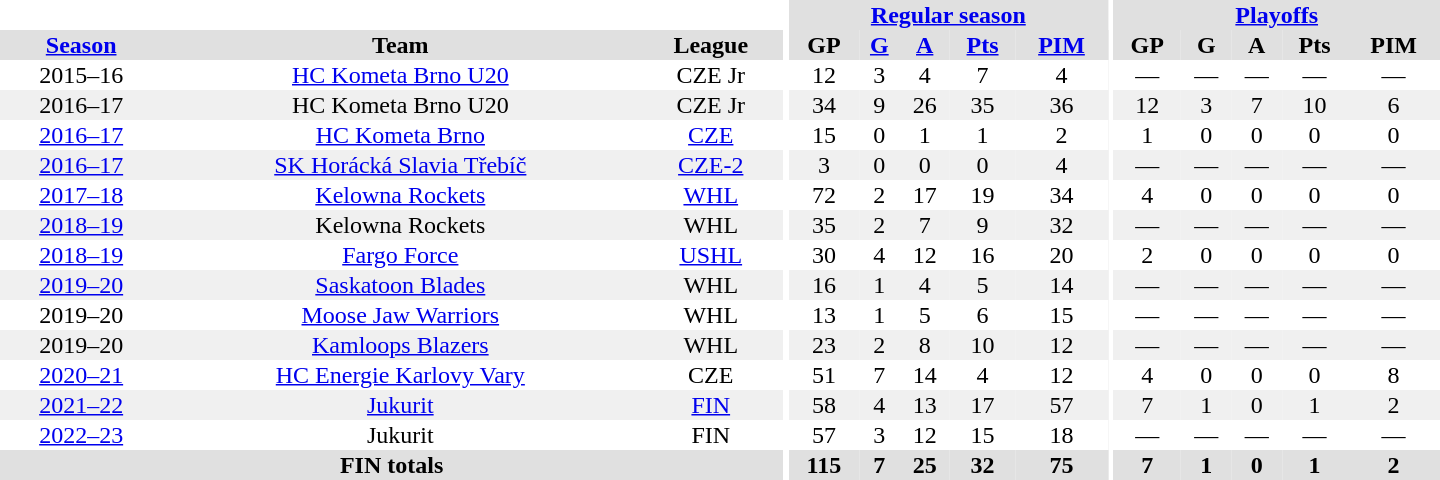<table border="0" cellpadding="1" cellspacing="0" style="text-align:center; width:60em">
<tr bgcolor="#e0e0e0">
<th colspan="3" bgcolor="#ffffff"></th>
<th rowspan="99" bgcolor="#ffffff"></th>
<th colspan="5"><a href='#'>Regular season</a></th>
<th rowspan="99" bgcolor="#ffffff"></th>
<th colspan="5"><a href='#'>Playoffs</a></th>
</tr>
<tr bgcolor="#e0e0e0">
<th><a href='#'>Season</a></th>
<th>Team</th>
<th>League</th>
<th>GP</th>
<th><a href='#'>G</a></th>
<th><a href='#'>A</a></th>
<th><a href='#'>Pts</a></th>
<th><a href='#'>PIM</a></th>
<th>GP</th>
<th>G</th>
<th>A</th>
<th>Pts</th>
<th>PIM</th>
</tr>
<tr>
<td>2015–16</td>
<td><a href='#'>HC Kometa Brno U20</a></td>
<td>CZE Jr</td>
<td>12</td>
<td>3</td>
<td>4</td>
<td>7</td>
<td>4</td>
<td>—</td>
<td>—</td>
<td>—</td>
<td>—</td>
<td>—</td>
</tr>
<tr bgcolor="#f0f0f0">
<td>2016–17</td>
<td>HC Kometa Brno U20</td>
<td>CZE Jr</td>
<td>34</td>
<td>9</td>
<td>26</td>
<td>35</td>
<td>36</td>
<td>12</td>
<td>3</td>
<td>7</td>
<td>10</td>
<td>6</td>
</tr>
<tr>
<td><a href='#'>2016–17</a></td>
<td><a href='#'>HC Kometa Brno</a></td>
<td><a href='#'>CZE</a></td>
<td>15</td>
<td>0</td>
<td>1</td>
<td>1</td>
<td>2</td>
<td>1</td>
<td>0</td>
<td>0</td>
<td>0</td>
<td>0</td>
</tr>
<tr bgcolor="#f0f0f0">
<td><a href='#'>2016–17</a></td>
<td><a href='#'>SK Horácká Slavia Třebíč</a></td>
<td><a href='#'>CZE-2</a></td>
<td>3</td>
<td>0</td>
<td>0</td>
<td>0</td>
<td>4</td>
<td>—</td>
<td>—</td>
<td>—</td>
<td>—</td>
<td>—</td>
</tr>
<tr>
<td><a href='#'>2017–18</a></td>
<td><a href='#'>Kelowna Rockets</a></td>
<td><a href='#'>WHL</a></td>
<td>72</td>
<td>2</td>
<td>17</td>
<td>19</td>
<td>34</td>
<td>4</td>
<td>0</td>
<td>0</td>
<td>0</td>
<td>0</td>
</tr>
<tr bgcolor="#f0f0f0">
<td><a href='#'>2018–19</a></td>
<td>Kelowna Rockets</td>
<td>WHL</td>
<td>35</td>
<td>2</td>
<td>7</td>
<td>9</td>
<td>32</td>
<td>—</td>
<td>—</td>
<td>—</td>
<td>—</td>
<td>—</td>
</tr>
<tr>
<td><a href='#'>2018–19</a></td>
<td><a href='#'>Fargo Force</a></td>
<td><a href='#'>USHL</a></td>
<td>30</td>
<td>4</td>
<td>12</td>
<td>16</td>
<td>20</td>
<td>2</td>
<td>0</td>
<td>0</td>
<td>0</td>
<td>0</td>
</tr>
<tr bgcolor="#f0f0f0">
<td><a href='#'>2019–20</a></td>
<td><a href='#'>Saskatoon Blades</a></td>
<td>WHL</td>
<td>16</td>
<td>1</td>
<td>4</td>
<td>5</td>
<td>14</td>
<td>—</td>
<td>—</td>
<td>—</td>
<td>—</td>
<td>—</td>
</tr>
<tr>
<td>2019–20</td>
<td><a href='#'>Moose Jaw Warriors</a></td>
<td>WHL</td>
<td>13</td>
<td>1</td>
<td>5</td>
<td>6</td>
<td>15</td>
<td>—</td>
<td>—</td>
<td>—</td>
<td>—</td>
<td>—</td>
</tr>
<tr bgcolor="#f0f0f0">
<td>2019–20</td>
<td><a href='#'>Kamloops Blazers</a></td>
<td>WHL</td>
<td>23</td>
<td>2</td>
<td>8</td>
<td>10</td>
<td>12</td>
<td>—</td>
<td>—</td>
<td>—</td>
<td>—</td>
<td>—</td>
</tr>
<tr>
<td><a href='#'>2020–21</a></td>
<td><a href='#'>HC Energie Karlovy Vary</a></td>
<td>CZE</td>
<td>51</td>
<td>7</td>
<td>14</td>
<td>4</td>
<td>12</td>
<td>4</td>
<td>0</td>
<td>0</td>
<td>0</td>
<td>8</td>
</tr>
<tr bgcolor="#f0f0f0">
<td><a href='#'>2021–22</a></td>
<td><a href='#'>Jukurit</a></td>
<td><a href='#'>FIN</a></td>
<td>58</td>
<td>4</td>
<td>13</td>
<td>17</td>
<td>57</td>
<td>7</td>
<td>1</td>
<td>0</td>
<td>1</td>
<td>2</td>
</tr>
<tr>
<td><a href='#'>2022–23</a></td>
<td>Jukurit</td>
<td>FIN</td>
<td>57</td>
<td>3</td>
<td>12</td>
<td>15</td>
<td>18</td>
<td>—</td>
<td>—</td>
<td>—</td>
<td>—</td>
<td>—</td>
</tr>
<tr bgcolor="#e0e0e0">
<th colspan="3">FIN totals</th>
<th>115</th>
<th>7</th>
<th>25</th>
<th>32</th>
<th>75</th>
<th>7</th>
<th>1</th>
<th>0</th>
<th>1</th>
<th>2</th>
</tr>
</table>
